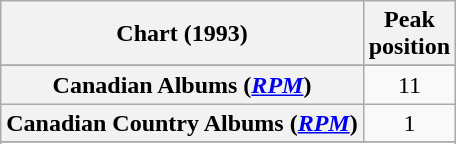<table class="wikitable sortable plainrowheaders" style="text-align:center">
<tr>
<th scope="col">Chart (1993)</th>
<th scope="col">Peak<br>position</th>
</tr>
<tr>
</tr>
<tr>
<th scope="row">Canadian Albums (<em><a href='#'>RPM</a></em>)</th>
<td>11</td>
</tr>
<tr>
<th scope="row">Canadian Country Albums (<em><a href='#'>RPM</a></em>)</th>
<td>1</td>
</tr>
<tr>
</tr>
<tr>
</tr>
<tr>
</tr>
<tr>
</tr>
<tr>
</tr>
<tr>
</tr>
<tr>
</tr>
</table>
